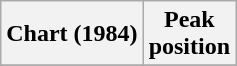<table class="wikitable sortable">
<tr>
<th align="left">Chart (1984)</th>
<th align="center">Peak<br>position</th>
</tr>
<tr>
</tr>
</table>
